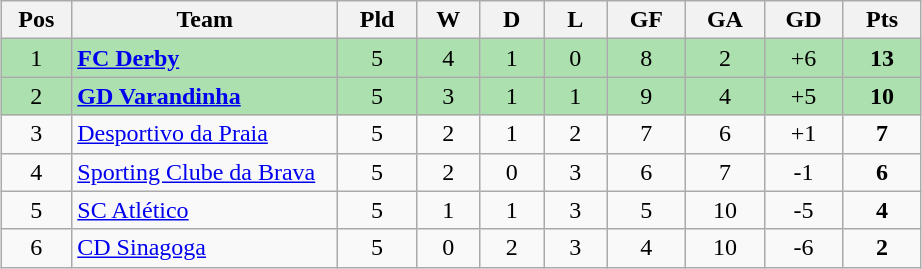<table class="wikitable" style="margin:1em auto; text-align: center;">
<tr>
<th style="width: 40px;">Pos</th>
<th style="width: 170px;">Team</th>
<th style="width: 45px;">Pld</th>
<th style="width: 35px;">W</th>
<th style="width: 35px;">D</th>
<th style="width: 35px;">L</th>
<th style="width: 45px;">GF</th>
<th style="width: 45px;">GA</th>
<th style="width: 45px;">GD</th>
<th style="width: 45px;">Pts</th>
</tr>
<tr style="background:#ACE1AF;">
<td>1</td>
<td style="text-align: left;"><strong><a href='#'>FC Derby</a></strong></td>
<td>5</td>
<td>4</td>
<td>1</td>
<td>0</td>
<td>8</td>
<td>2</td>
<td>+6</td>
<td><strong>13</strong></td>
</tr>
<tr style="background:#ACE1AF;">
<td>2</td>
<td style="text-align: left;"><strong><a href='#'>GD Varandinha</a></strong></td>
<td>5</td>
<td>3</td>
<td>1</td>
<td>1</td>
<td>9</td>
<td>4</td>
<td>+5</td>
<td><strong>10</strong></td>
</tr>
<tr>
<td>3</td>
<td style="text-align: left;"><a href='#'>Desportivo da Praia</a></td>
<td>5</td>
<td>2</td>
<td>1</td>
<td>2</td>
<td>7</td>
<td>6</td>
<td>+1</td>
<td><strong>7</strong></td>
</tr>
<tr>
<td>4</td>
<td style="text-align: left;"><a href='#'>Sporting Clube da Brava</a></td>
<td>5</td>
<td>2</td>
<td>0</td>
<td>3</td>
<td>6</td>
<td>7</td>
<td>-1</td>
<td><strong>6</strong></td>
</tr>
<tr>
<td>5</td>
<td style="text-align: left;"><a href='#'>SC Atlético</a></td>
<td>5</td>
<td>1</td>
<td>1</td>
<td>3</td>
<td>5</td>
<td>10</td>
<td>-5</td>
<td><strong>4</strong></td>
</tr>
<tr>
<td>6</td>
<td style="text-align: left;"><a href='#'>CD Sinagoga</a></td>
<td>5</td>
<td>0</td>
<td>2</td>
<td>3</td>
<td>4</td>
<td>10</td>
<td>-6</td>
<td><strong>2</strong></td>
</tr>
</table>
